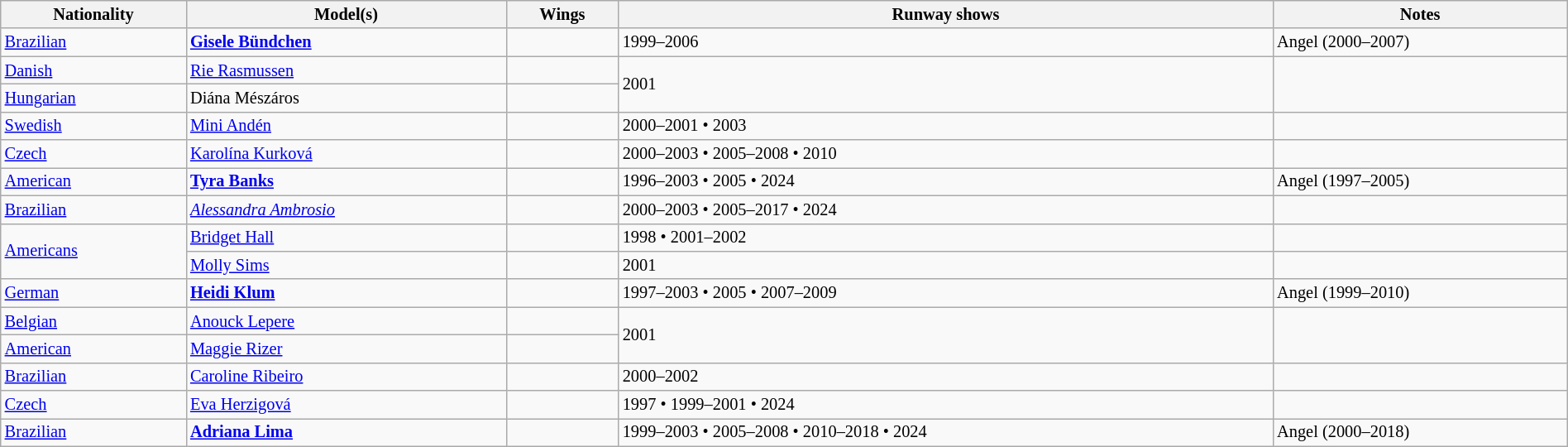<table class="sortable wikitable"  style="font-size:85%; width:100%;">
<tr>
<th>Nationality</th>
<th>Model(s)</th>
<th>Wings</th>
<th>Runway shows</th>
<th>Notes</th>
</tr>
<tr>
<td> <a href='#'>Brazilian</a></td>
<td><strong><a href='#'>Gisele Bündchen</a></strong></td>
<td align="center"></td>
<td>1999–2006</td>
<td> Angel (2000–2007)</td>
</tr>
<tr>
<td> <a href='#'>Danish</a></td>
<td><a href='#'>Rie Rasmussen</a></td>
<td align="center"></td>
<td rowspan="2">2001</td>
<td rowspan="2"></td>
</tr>
<tr>
<td> <a href='#'>Hungarian</a></td>
<td>Diána Mészáros</td>
<td align="center"></td>
</tr>
<tr>
<td> <a href='#'>Swedish</a></td>
<td><a href='#'>Mini Andén</a></td>
<td align="center"></td>
<td>2000–2001 • 2003</td>
<td></td>
</tr>
<tr>
<td> <a href='#'>Czech</a></td>
<td><a href='#'>Karolína Kurková</a></td>
<td align="center"></td>
<td>2000–2003 • 2005–2008 • 2010</td>
<td></td>
</tr>
<tr>
<td> <a href='#'>American</a></td>
<td><strong><a href='#'>Tyra Banks</a></strong></td>
<td align="center"></td>
<td>1996–2003 • 2005 • 2024</td>
<td> Angel (1997–2005)</td>
</tr>
<tr>
<td> <a href='#'>Brazilian</a></td>
<td><em><a href='#'>Alessandra Ambrosio</a></em></td>
<td align="center"></td>
<td>2000–2003 • 2005–2017	• 2024</td>
<td></td>
</tr>
<tr>
<td rowspan="2"> <a href='#'>Americans</a></td>
<td><a href='#'>Bridget Hall</a></td>
<td align="center"></td>
<td>1998 • 2001–2002</td>
<td></td>
</tr>
<tr>
<td><a href='#'>Molly Sims</a></td>
<td align="center"></td>
<td>2001</td>
<td></td>
</tr>
<tr>
<td> <a href='#'>German</a></td>
<td><strong><a href='#'>Heidi Klum</a></strong></td>
<td align="center"></td>
<td>1997–2003 • 2005 • 2007–2009</td>
<td> Angel (1999–2010)</td>
</tr>
<tr>
<td> <a href='#'>Belgian</a></td>
<td><a href='#'>Anouck Lepere</a></td>
<td align="center"></td>
<td rowspan="2">2001</td>
<td rowspan="2"></td>
</tr>
<tr>
<td> <a href='#'>American</a></td>
<td><a href='#'>Maggie Rizer</a></td>
<td align="center"></td>
</tr>
<tr>
<td> <a href='#'>Brazilian</a></td>
<td><a href='#'>Caroline Ribeiro</a></td>
<td align="center"></td>
<td>2000–2002</td>
<td></td>
</tr>
<tr>
<td> <a href='#'>Czech</a></td>
<td><a href='#'>Eva Herzigová</a></td>
<td align="center"></td>
<td>1997 • 1999–2001 • 2024</td>
<td></td>
</tr>
<tr>
<td> <a href='#'>Brazilian</a></td>
<td><strong><a href='#'>Adriana Lima</a></strong></td>
<td align="center"></td>
<td>1999–2003 • 2005–2008 • 2010–2018	• 2024</td>
<td> Angel (2000–2018)</td>
</tr>
</table>
